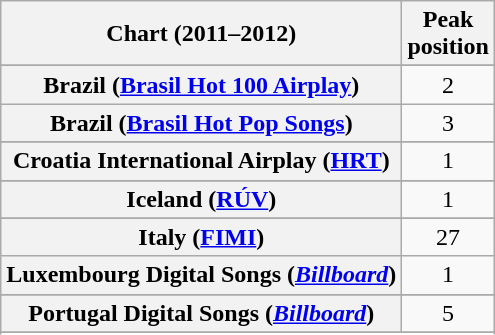<table class="wikitable sortable plainrowheaders" style="text-align:center">
<tr>
<th scope="col">Chart (2011–2012)</th>
<th scope="col">Peak<br>position</th>
</tr>
<tr>
</tr>
<tr>
</tr>
<tr>
</tr>
<tr>
</tr>
<tr>
<th scope="row">Brazil (<a href='#'>Brasil Hot 100 Airplay</a>)</th>
<td>2</td>
</tr>
<tr>
<th scope="row">Brazil (<a href='#'>Brasil Hot Pop Songs</a>)</th>
<td>3</td>
</tr>
<tr>
</tr>
<tr>
</tr>
<tr>
<th scope="row">Croatia International Airplay (<a href='#'>HRT</a>)</th>
<td>1</td>
</tr>
<tr>
</tr>
<tr>
</tr>
<tr>
</tr>
<tr>
</tr>
<tr>
</tr>
<tr>
<th scope="row">Iceland (<a href='#'>RÚV</a>)</th>
<td>1</td>
</tr>
<tr>
</tr>
<tr>
<th scope="row">Italy (<a href='#'>FIMI</a>)</th>
<td>27</td>
</tr>
<tr>
<th scope="row">Luxembourg Digital Songs (<em><a href='#'>Billboard</a></em>)</th>
<td>1</td>
</tr>
<tr>
</tr>
<tr>
</tr>
<tr>
</tr>
<tr>
</tr>
<tr>
<th scope="row">Portugal Digital Songs (<em><a href='#'>Billboard</a></em>)</th>
<td>5</td>
</tr>
<tr>
</tr>
<tr>
</tr>
<tr>
</tr>
<tr>
</tr>
<tr>
</tr>
<tr>
</tr>
<tr>
</tr>
<tr>
</tr>
</table>
